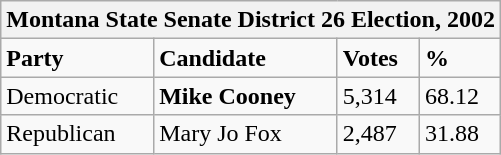<table class="wikitable">
<tr>
<th colspan="4">Montana State Senate District 26 Election, 2002</th>
</tr>
<tr>
<td><strong>Party</strong></td>
<td><strong>Candidate</strong></td>
<td><strong>Votes</strong></td>
<td><strong>%</strong></td>
</tr>
<tr>
<td>Democratic</td>
<td><strong>Mike Cooney</strong></td>
<td>5,314</td>
<td>68.12</td>
</tr>
<tr>
<td>Republican</td>
<td>Mary Jo Fox</td>
<td>2,487</td>
<td>31.88</td>
</tr>
</table>
